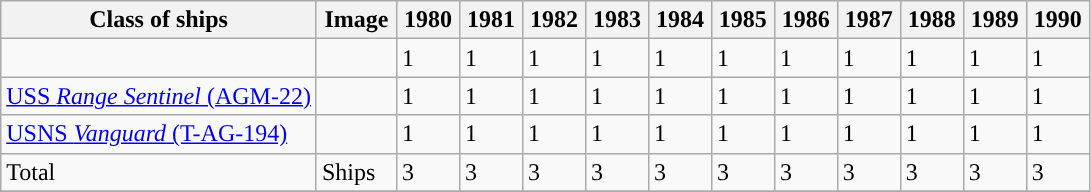<table class="wikitable sortable collapsible collapsed">
<tr>
<th style="width:29%;">Class of ships</th>
<th>Image</th>
<th>1980</th>
<th>1981</th>
<th>1982</th>
<th>1983</th>
<th>1984</th>
<th>1985</th>
<th>1986</th>
<th>1987</th>
<th>1988</th>
<th>1989</th>
<th>1990</th>
</tr>
<tr valign="top">
<td></td>
<td></td>
<td>1</td>
<td>1</td>
<td>1</td>
<td>1</td>
<td>1</td>
<td>1</td>
<td>1</td>
<td>1</td>
<td>1</td>
<td>1</td>
<td>1</td>
</tr>
<tr valign="top">
<td><a href='#'>USS <em>Range Sentinel</em> (AGM-22)</a></td>
<td></td>
<td>1</td>
<td>1</td>
<td>1</td>
<td>1</td>
<td>1</td>
<td>1</td>
<td>1</td>
<td>1</td>
<td>1</td>
<td>1</td>
<td>1</td>
</tr>
<tr valign="top">
<td><a href='#'>USNS <em>Vanguard</em> (T-AG-194)</a></td>
<td></td>
<td>1</td>
<td>1</td>
<td>1</td>
<td>1</td>
<td>1</td>
<td>1</td>
<td>1</td>
<td>1</td>
<td>1</td>
<td>1</td>
<td>1</td>
</tr>
<tr valign="top">
<td>Total</td>
<td>Ships</td>
<td>3</td>
<td>3</td>
<td>3</td>
<td>3</td>
<td>3</td>
<td>3</td>
<td>3</td>
<td>3</td>
<td>3</td>
<td>3</td>
<td>3</td>
</tr>
<tr>
</tr>
</table>
